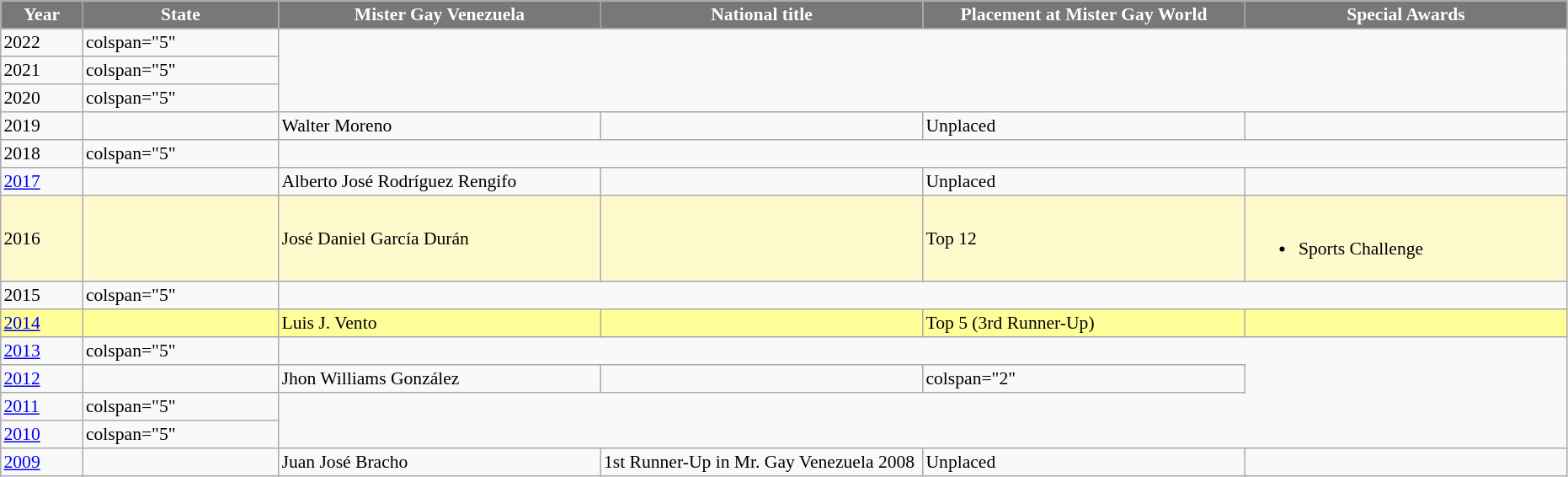<table class="sortable" border="5" cellpadding="2" cellspacing="0" align=" 0 1em 0 0" style="background: #f9f9f9; border: 1px #aaa solid; border-collapse: collapse; font-size: 90%">
<tr>
<th width="60" style="background-color:#787878;color:#FFFFFF;">Year</th>
<th width="150" style="background-color:#787878;color:#FFFFFF;">State</th>
<th width="250" style="background-color:#787878;color:#FFFFFF;">Mister Gay Venezuela</th>
<th width="250" style="background-color:#787878;color:#FFFFFF;">National title</th>
<th width="250" style="background-color:#787878;color:#FFFFFF;">Placement at Mister Gay World</th>
<th width="250" style="background-color:#787878;color:#FFFFFF;">Special Awards</th>
</tr>
<tr>
<td>2022</td>
<td>colspan="5" </td>
</tr>
<tr>
<td>2021</td>
<td>colspan="5" </td>
</tr>
<tr>
<td>2020</td>
<td>colspan="5" </td>
</tr>
<tr>
<td>2019</td>
<td></td>
<td>Walter Moreno</td>
<td></td>
<td>Unplaced</td>
<td></td>
</tr>
<tr>
<td>2018</td>
<td>colspan="5" </td>
</tr>
<tr>
<td><a href='#'>2017</a></td>
<td></td>
<td>Alberto José Rodríguez Rengifo</td>
<td></td>
<td>Unplaced</td>
<td></td>
</tr>
<tr bgcolor="#FFFACD">
<td>2016</td>
<td></td>
<td>José Daniel García Durán</td>
<td></td>
<td>Top 12</td>
<td><br><ul><li>Sports Challenge</li></ul></td>
</tr>
<tr>
<td>2015</td>
<td>colspan="5" </td>
</tr>
<tr bgcolor="#FFFF99">
<td><a href='#'>2014</a></td>
<td></td>
<td>Luis J. Vento</td>
<td></td>
<td>Top 5 (3rd Runner-Up)</td>
<td></td>
</tr>
<tr>
<td><a href='#'>2013</a></td>
<td>colspan="5" </td>
</tr>
<tr>
<td><a href='#'>2012</a></td>
<td></td>
<td>Jhon Williams González</td>
<td></td>
<td>colspan="2" </td>
</tr>
<tr>
<td><a href='#'>2011</a></td>
<td>colspan="5" </td>
</tr>
<tr>
<td><a href='#'>2010</a></td>
<td>colspan="5" </td>
</tr>
<tr>
<td><a href='#'>2009</a></td>
<td></td>
<td>Juan José Bracho</td>
<td>1st Runner-Up in Mr. Gay Venezuela 2008</td>
<td>Unplaced</td>
<td></td>
</tr>
</table>
